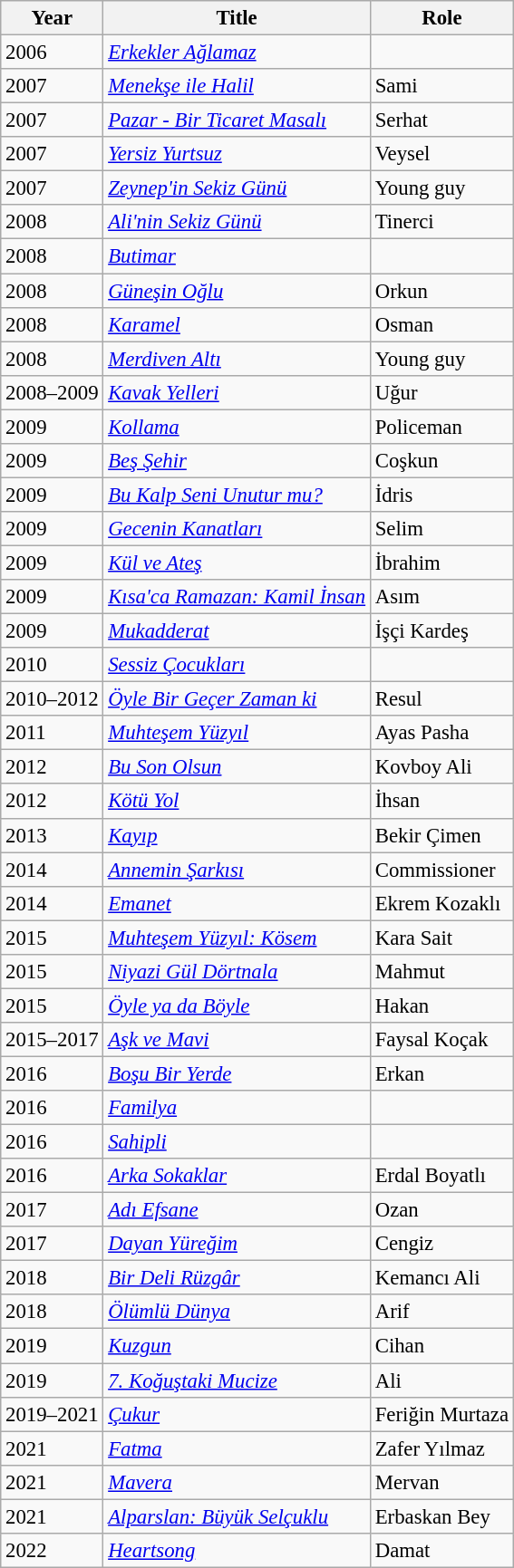<table class="wikitable" style="font-size: 95%;">
<tr>
<th>Year</th>
<th>Title</th>
<th>Role</th>
</tr>
<tr>
<td>2006</td>
<td><em><a href='#'>Erkekler Ağlamaz</a></em></td>
<td></td>
</tr>
<tr>
<td>2007</td>
<td><em><a href='#'>Menekşe ile Halil</a></em></td>
<td>Sami</td>
</tr>
<tr>
<td>2007</td>
<td><em><a href='#'>Pazar - Bir Ticaret Masalı</a></em></td>
<td>Serhat</td>
</tr>
<tr>
<td>2007</td>
<td><em><a href='#'>Yersiz Yurtsuz</a></em></td>
<td>Veysel</td>
</tr>
<tr>
<td>2007</td>
<td><em><a href='#'>Zeynep'in Sekiz Günü</a></em></td>
<td>Young guy</td>
</tr>
<tr>
<td>2008</td>
<td><em><a href='#'>Ali'nin Sekiz Günü</a></em></td>
<td>Tinerci</td>
</tr>
<tr>
<td>2008</td>
<td><em><a href='#'>Butimar</a></em></td>
<td></td>
</tr>
<tr>
<td>2008</td>
<td><em><a href='#'>Güneşin Oğlu</a></em></td>
<td>Orkun</td>
</tr>
<tr>
<td>2008</td>
<td><em><a href='#'>Karamel</a></em></td>
<td>Osman</td>
</tr>
<tr>
<td>2008</td>
<td><em><a href='#'>Merdiven Altı</a></em></td>
<td>Young guy</td>
</tr>
<tr>
<td>2008–2009</td>
<td><em><a href='#'>Kavak Yelleri</a></em></td>
<td>Uğur</td>
</tr>
<tr>
<td>2009</td>
<td><em><a href='#'>Kollama</a></em></td>
<td>Policeman</td>
</tr>
<tr>
<td>2009</td>
<td><em><a href='#'>Beş Şehir</a></em></td>
<td>Coşkun</td>
</tr>
<tr>
<td>2009</td>
<td><em><a href='#'>Bu Kalp Seni Unutur mu?</a></em></td>
<td>İdris</td>
</tr>
<tr>
<td>2009</td>
<td><em><a href='#'>Gecenin Kanatları</a></em></td>
<td>Selim</td>
</tr>
<tr>
<td>2009</td>
<td><em><a href='#'>Kül ve Ateş</a></em></td>
<td>İbrahim</td>
</tr>
<tr>
<td>2009</td>
<td><em><a href='#'>Kısa'ca Ramazan: Kamil İnsan</a></em></td>
<td>Asım</td>
</tr>
<tr>
<td>2009</td>
<td><em><a href='#'>Mukadderat</a></em></td>
<td>İşçi Kardeş</td>
</tr>
<tr>
<td>2010</td>
<td><em><a href='#'>Sessiz Çocukları</a></em></td>
<td></td>
</tr>
<tr>
<td>2010–2012</td>
<td><em><a href='#'>Öyle Bir Geçer Zaman ki</a></em></td>
<td>Resul</td>
</tr>
<tr>
<td>2011</td>
<td><em><a href='#'>Muhteşem Yüzyıl</a></em></td>
<td>Ayas Pasha</td>
</tr>
<tr>
<td>2012</td>
<td><em><a href='#'>Bu Son Olsun</a></em></td>
<td>Kovboy Ali</td>
</tr>
<tr>
<td>2012</td>
<td><em><a href='#'>Kötü Yol</a></em></td>
<td>İhsan</td>
</tr>
<tr>
<td>2013</td>
<td><em><a href='#'>Kayıp</a></em></td>
<td>Bekir Çimen</td>
</tr>
<tr>
<td>2014</td>
<td><em><a href='#'>Annemin Şarkısı</a></em></td>
<td>Commissioner</td>
</tr>
<tr>
<td>2014</td>
<td><em><a href='#'>Emanet</a></em></td>
<td>Ekrem Kozaklı</td>
</tr>
<tr>
<td>2015</td>
<td><em><a href='#'>Muhteşem Yüzyıl: Kösem</a></em></td>
<td>Kara Sait</td>
</tr>
<tr>
<td>2015</td>
<td><em><a href='#'>Niyazi Gül Dörtnala</a></em></td>
<td>Mahmut</td>
</tr>
<tr>
<td>2015</td>
<td><em><a href='#'>Öyle ya da Böyle</a></em></td>
<td>Hakan</td>
</tr>
<tr>
<td>2015–2017</td>
<td><em><a href='#'>Aşk ve Mavi</a></em></td>
<td>Faysal Koçak</td>
</tr>
<tr>
<td>2016</td>
<td><em><a href='#'>Boşu Bir Yerde</a></em></td>
<td>Erkan</td>
</tr>
<tr>
<td>2016</td>
<td><em><a href='#'>Familya</a></em></td>
<td></td>
</tr>
<tr>
<td>2016</td>
<td><em><a href='#'>Sahipli</a></em></td>
<td></td>
</tr>
<tr>
<td>2016</td>
<td><em><a href='#'>Arka Sokaklar</a></em></td>
<td>Erdal Boyatlı</td>
</tr>
<tr>
<td>2017</td>
<td><em><a href='#'>Adı Efsane</a></em></td>
<td>Ozan</td>
</tr>
<tr>
<td>2017</td>
<td><em><a href='#'>Dayan Yüreğim</a></em></td>
<td>Cengiz</td>
</tr>
<tr>
<td>2018</td>
<td><em><a href='#'>Bir Deli Rüzgâr</a></em></td>
<td>Kemancı Ali</td>
</tr>
<tr>
<td>2018</td>
<td><em><a href='#'>Ölümlü Dünya</a></em></td>
<td>Arif</td>
</tr>
<tr>
<td>2019</td>
<td><em><a href='#'>Kuzgun</a></em></td>
<td>Cihan</td>
</tr>
<tr>
<td>2019</td>
<td><em><a href='#'>7. Koğuştaki Mucize</a></em></td>
<td>Ali</td>
</tr>
<tr>
<td>2019–2021</td>
<td><em><a href='#'>Çukur</a></em></td>
<td>Feriğin Murtaza</td>
</tr>
<tr>
<td>2021</td>
<td><em><a href='#'>Fatma</a></em></td>
<td>Zafer Yılmaz</td>
</tr>
<tr>
<td>2021</td>
<td><em><a href='#'>Mavera</a></em></td>
<td>Mervan</td>
</tr>
<tr>
<td>2021</td>
<td><em><a href='#'>Alparslan: Büyük Selçuklu</a></em></td>
<td>Erbaskan Bey</td>
</tr>
<tr>
<td>2022</td>
<td><em><a href='#'>Heartsong</a></em></td>
<td>Damat</td>
</tr>
</table>
